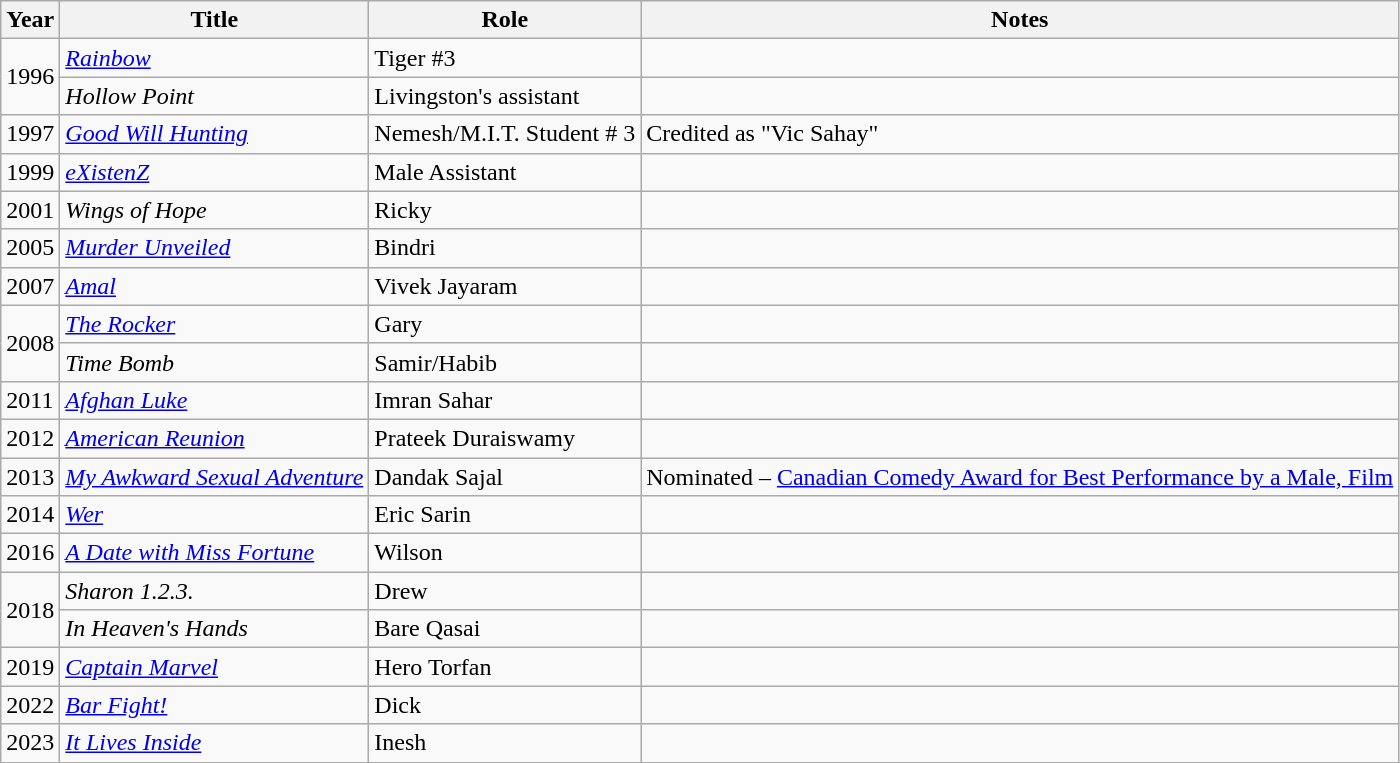<table class="wikitable sortable plainrowheaders">
<tr>
<th scope="col">Year</th>
<th scope="col">Title</th>
<th scope="col">Role</th>
<th scope="col" class="unsortable">Notes</th>
</tr>
<tr>
<td rowspan="2">1996</td>
<td><em><a href='#'>Rainbow</a></em></td>
<td>Tiger #3</td>
<td></td>
</tr>
<tr>
<td><em>Hollow Point</em></td>
<td>Livingston's assistant</td>
<td></td>
</tr>
<tr>
<td>1997</td>
<td><em><a href='#'>Good Will Hunting</a></em></td>
<td>Nemesh/M.I.T. Student # 3</td>
<td>Credited as "Vic Sahay"</td>
</tr>
<tr>
<td>1999</td>
<td><em><a href='#'>eXistenZ</a></em></td>
<td>Male Assistant</td>
<td></td>
</tr>
<tr>
<td>2001</td>
<td><em>Wings of Hope</em></td>
<td>Ricky</td>
<td></td>
</tr>
<tr>
<td>2005</td>
<td><em><a href='#'>Murder Unveiled</a></em></td>
<td>Bindri</td>
<td></td>
</tr>
<tr>
<td>2007</td>
<td><em><a href='#'>Amal</a></em></td>
<td>Vivek Jayaram</td>
<td></td>
</tr>
<tr>
<td rowspan="2">2008</td>
<td data-sort-value="Rocker, The"><em><a href='#'>The Rocker</a></em></td>
<td>Gary</td>
<td></td>
</tr>
<tr>
<td><em>Time Bomb</em></td>
<td>Samir/Habib</td>
<td></td>
</tr>
<tr>
<td>2011</td>
<td><em><a href='#'>Afghan Luke</a></em></td>
<td>Imran Sahar</td>
<td></td>
</tr>
<tr>
<td>2012</td>
<td><em><a href='#'>American Reunion</a></em></td>
<td>Prateek Duraiswamy</td>
<td></td>
</tr>
<tr>
<td>2013</td>
<td><em><a href='#'>My Awkward Sexual Adventure</a></em></td>
<td>Dandak Sajal</td>
<td>Nominated – <a href='#'>Canadian Comedy Award for Best Performance by a Male, Film</a></td>
</tr>
<tr>
<td>2014</td>
<td><em><a href='#'>Wer</a></em></td>
<td>Eric Sarin</td>
<td></td>
</tr>
<tr>
<td>2016</td>
<td data-sort-value="Date with Miss Fortune, A"><em><a href='#'>A Date with Miss Fortune</a></em></td>
<td>Wilson</td>
<td></td>
</tr>
<tr>
<td rowspan="2">2018</td>
<td><em>Sharon 1.2.3.</em></td>
<td>Drew</td>
<td></td>
</tr>
<tr>
<td><em>In Heaven's Hands</em></td>
<td>Bare Qasai</td>
<td></td>
</tr>
<tr>
<td>2019</td>
<td><em><a href='#'>Captain Marvel</a></em></td>
<td>Hero Torfan</td>
<td></td>
</tr>
<tr>
<td>2022</td>
<td><em><a href='#'>Bar Fight!</a></em></td>
<td>Dick</td>
<td></td>
</tr>
<tr>
<td>2023</td>
<td><em><a href='#'>It Lives Inside</a></em></td>
<td>Inesh</td>
<td></td>
</tr>
</table>
